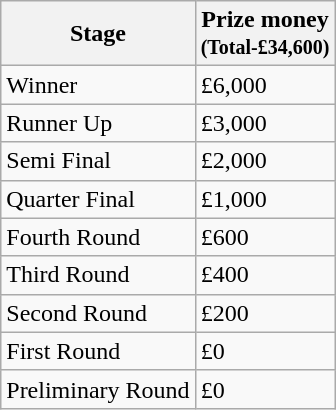<table class="wikitable">
<tr>
<th>Stage</th>
<th>Prize money<br><small>(Total-£34,600)</small></th>
</tr>
<tr>
<td>Winner</td>
<td>£6,000</td>
</tr>
<tr>
<td>Runner Up</td>
<td>£3,000</td>
</tr>
<tr>
<td>Semi Final</td>
<td>£2,000</td>
</tr>
<tr>
<td>Quarter Final</td>
<td>£1,000</td>
</tr>
<tr>
<td>Fourth Round</td>
<td>£600</td>
</tr>
<tr>
<td>Third Round</td>
<td>£400</td>
</tr>
<tr>
<td>Second Round</td>
<td>£200</td>
</tr>
<tr>
<td>First Round</td>
<td>£0</td>
</tr>
<tr>
<td>Preliminary Round</td>
<td>£0</td>
</tr>
</table>
